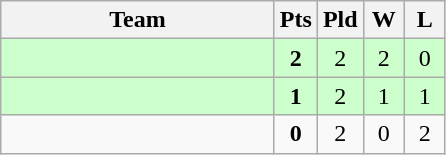<table class=wikitable style="text-align:center">
<tr>
<th width=175>Team</th>
<th width=20>Pts</th>
<th width=20>Pld</th>
<th width=20>W</th>
<th width=20>L</th>
</tr>
<tr bgcolor="#ccffcc">
<td style="text-align:left"></td>
<td><strong>2</strong></td>
<td>2</td>
<td>2</td>
<td>0</td>
</tr>
<tr bgcolor="#ccffcc">
<td style="text-align:left"></td>
<td><strong>1</strong></td>
<td>2</td>
<td>1</td>
<td>1</td>
</tr>
<tr>
<td style="text-align:left"></td>
<td><strong>0</strong></td>
<td>2</td>
<td>0</td>
<td>2</td>
</tr>
</table>
